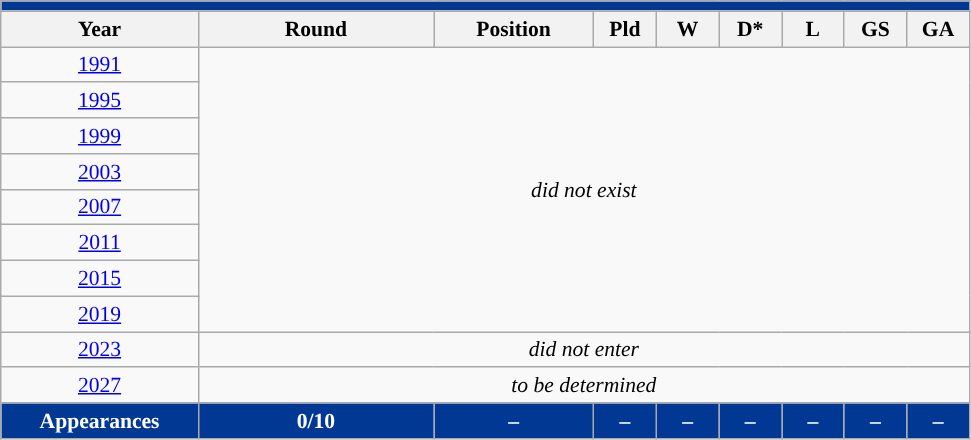<table class="wikitable" style="text-align: center;font-size:90%;">
<tr>
<th colspan="9" style="background: #003893; color: #FFFFFF;"><a href='#'></a></th>
</tr>
<tr>
<th width=125>Year</th>
<th width=150>Round</th>
<th width=100>Position</th>
<th width=35>Pld</th>
<th width=35>W</th>
<th width=35>D*</th>
<th width=35>L</th>
<th width=35>GS</th>
<th width=35>GA</th>
</tr>
<tr>
<td> <a href='#'>1991</a></td>
<td colspan="8" rowspan="8"><em>did not exist</em></td>
</tr>
<tr>
<td> <a href='#'>1995</a></td>
</tr>
<tr>
<td> <a href='#'>1999</a></td>
</tr>
<tr>
<td> <a href='#'>2003</a></td>
</tr>
<tr>
<td> <a href='#'>2007</a></td>
</tr>
<tr>
<td> <a href='#'>2011</a></td>
</tr>
<tr>
<td> <a href='#'>2015</a></td>
</tr>
<tr>
<td> <a href='#'>2019</a></td>
</tr>
<tr>
<td> <a href='#'>2023</a></td>
<td colspan="8"><em>did not enter</em></td>
</tr>
<tr>
<td> <a href='#'>2027</a></td>
<td colspan="8"><em>to be determined</em></td>
</tr>
<tr>
<td colspan=1 style="background: #003893; color: #FFFFFF;"><strong>Appearances</strong></td>
<td style="background: #003893; color: #FFFFFF;"><strong>0/10</strong></td>
<td style="background: #003893; color: #FFFFFF;"><strong>–</strong></td>
<td style="background: #003893; color: #FFFFFF;"><strong>–</strong></td>
<td style="background: #003893; color: #FFFFFF;"><strong>–</strong></td>
<td style="background: #003893; color: #FFFFFF;"><strong>–</strong></td>
<td style="background: #003893; color: #FFFFFF;"><strong>–</strong></td>
<td style="background: #003893; color: #FFFFFF;"><strong>–</strong></td>
<td style="background: #003893; color: #FFFFFF;"><strong>–</strong></td>
</tr>
</table>
